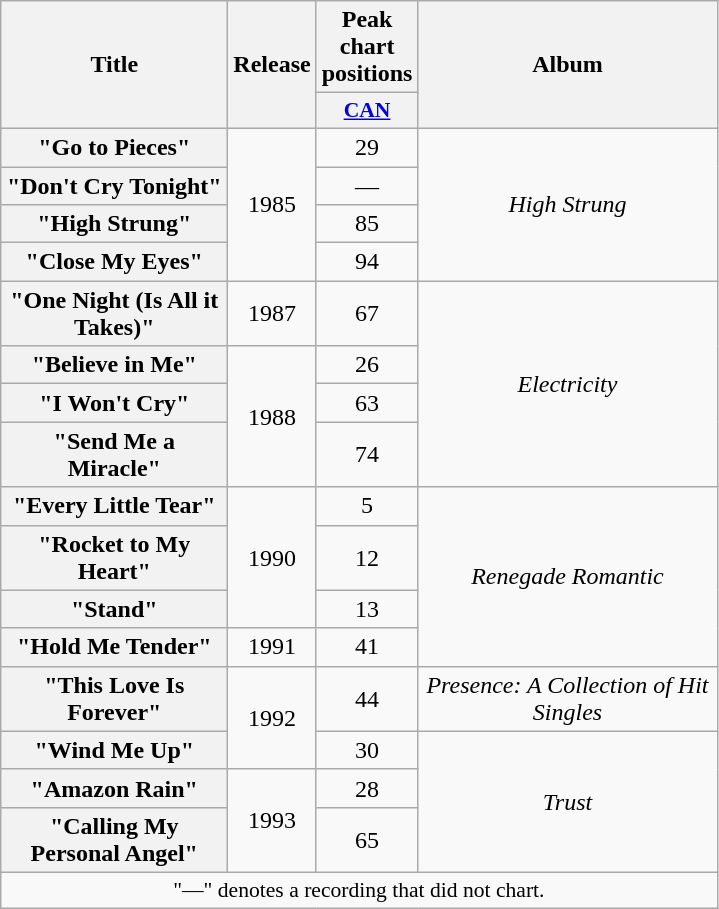<table class="wikitable plainrowheaders" style="text-align:center;">
<tr>
<th scope="col" rowspan="2" style="width:9em;">Title</th>
<th scope="col" rowspan="2" style="width:0.5em;">Release</th>
<th colspan="1" scope="col">Peak chart positions</th>
<th scope="col" rowspan="2" style="width:12em;">Album</th>
</tr>
<tr>
<th scope="col" style="width:2.9em;font-size:90%;"><a href='#'>CAN</a></th>
</tr>
<tr>
<th scope="row">"Go to Pieces"</th>
<td rowspan=4>1985</td>
<td>29</td>
<td rowspan=4><em>High Strung</em></td>
</tr>
<tr>
<th scope="row">"Don't Cry Tonight"</th>
<td>—</td>
</tr>
<tr>
<th scope="row">"High Strung"</th>
<td>85</td>
</tr>
<tr>
<th scope="row">"Close My Eyes"</th>
<td>94</td>
</tr>
<tr>
<th scope="row">"One Night (Is All it Takes)"</th>
<td>1987</td>
<td>67</td>
<td rowspan=4><em>Electricity</em></td>
</tr>
<tr>
<th scope="row">"Believe in Me"</th>
<td rowspan=3>1988</td>
<td>26</td>
</tr>
<tr>
<th scope="row">"I Won't Cry"</th>
<td>63</td>
</tr>
<tr>
<th scope="row">"Send Me a Miracle"</th>
<td>74</td>
</tr>
<tr>
<th scope="row">"Every Little Tear"</th>
<td rowspan=3>1990</td>
<td>5</td>
<td rowspan=4><em>Renegade Romantic</em></td>
</tr>
<tr>
<th scope="row">"Rocket to My Heart"</th>
<td>12</td>
</tr>
<tr>
<th scope="row">"Stand"</th>
<td>13</td>
</tr>
<tr>
<th scope="row">"Hold Me Tender"</th>
<td>1991</td>
<td>41</td>
</tr>
<tr>
<th scope="row">"This Love Is Forever"</th>
<td rowspan=2>1992</td>
<td>44</td>
<td><em>Presence: A Collection of Hit Singles</em></td>
</tr>
<tr>
<th scope="row">"Wind Me Up"</th>
<td>30</td>
<td rowspan=3><em>Trust</em></td>
</tr>
<tr>
<th scope="row">"Amazon Rain"</th>
<td rowspan=2>1993</td>
<td>28</td>
</tr>
<tr>
<th scope="row">"Calling My Personal Angel"</th>
<td>65</td>
</tr>
<tr>
<td colspan="4" style="font-size:90%">"—" denotes a recording that did not chart.</td>
</tr>
</table>
